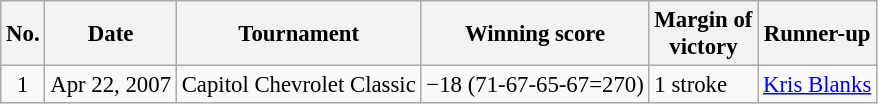<table class="wikitable" style="font-size:95%;">
<tr>
<th>No.</th>
<th>Date</th>
<th>Tournament</th>
<th>Winning score</th>
<th>Margin of<br>victory</th>
<th>Runner-up</th>
</tr>
<tr>
<td align=center>1</td>
<td align=right>Apr 22, 2007</td>
<td>Capitol Chevrolet Classic</td>
<td>−18 (71-67-65-67=270)</td>
<td>1 stroke</td>
<td> <a href='#'>Kris Blanks</a></td>
</tr>
</table>
